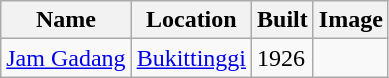<table class="wikitable sortable">
<tr>
<th>Name</th>
<th>Location</th>
<th>Built</th>
<th>Image</th>
</tr>
<tr>
<td><a href='#'>Jam Gadang</a></td>
<td><a href='#'>Bukittinggi</a></td>
<td>1926</td>
<td></td>
</tr>
</table>
